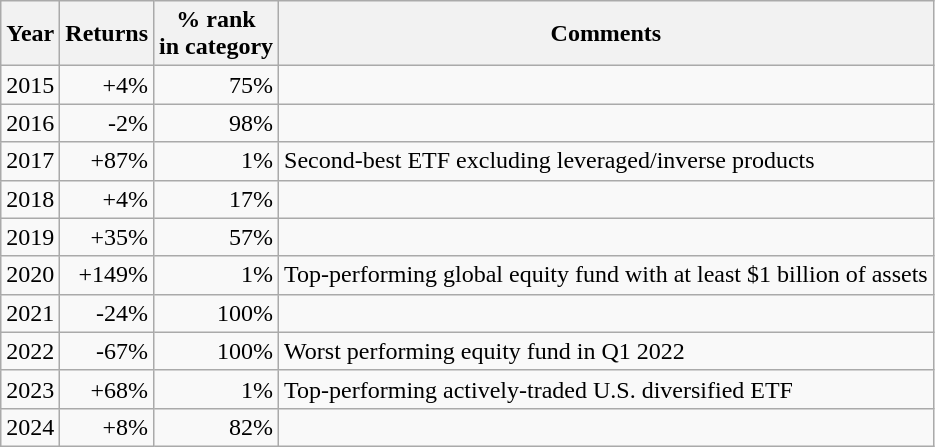<table class="wikitable" style="text-align:right;">
<tr>
<th>Year</th>
<th>Returns</th>
<th>% rank<br>in category</th>
<th>Comments</th>
</tr>
<tr>
<td align="left">2015</td>
<td>+4%</td>
<td>75%</td>
<td></td>
</tr>
<tr>
<td align="left">2016</td>
<td>-2%</td>
<td>98%</td>
<td></td>
</tr>
<tr>
<td align="left">2017</td>
<td>+87%</td>
<td>1%</td>
<td align="left">Second-best ETF excluding leveraged/inverse products</td>
</tr>
<tr>
<td align="left">2018</td>
<td>+4%</td>
<td>17%</td>
<td></td>
</tr>
<tr>
<td align="left">2019</td>
<td>+35%</td>
<td>57%</td>
<td></td>
</tr>
<tr>
<td align="left">2020</td>
<td>+149%</td>
<td>1%</td>
<td align="left">Top-performing global equity fund with at least $1 billion of assets</td>
</tr>
<tr>
<td align="left">2021</td>
<td>-24%</td>
<td>100%</td>
<td></td>
</tr>
<tr>
<td align="left">2022</td>
<td>-67%</td>
<td>100%</td>
<td align="left">Worst performing equity fund in Q1 2022</td>
</tr>
<tr>
<td align="left">2023</td>
<td>+68%</td>
<td>1%</td>
<td align="left">Top-performing actively-traded U.S. diversified ETF</td>
</tr>
<tr>
<td>2024</td>
<td>+8%</td>
<td>82%</td>
<td></td>
</tr>
</table>
